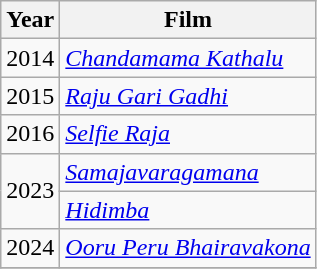<table class="wikitable sortable">
<tr>
<th>Year</th>
<th>Film</th>
</tr>
<tr>
<td>2014</td>
<td><em><a href='#'>Chandamama Kathalu</a></em></td>
</tr>
<tr>
<td>2015</td>
<td><em><a href='#'>Raju Gari Gadhi</a></em></td>
</tr>
<tr>
<td>2016</td>
<td><em><a href='#'>Selfie Raja</a></em></td>
</tr>
<tr>
<td rowspan="2">2023</td>
<td><em><a href='#'>Samajavaragamana</a></em></td>
</tr>
<tr>
<td><em><a href='#'>Hidimba</a></em></td>
</tr>
<tr>
<td>2024</td>
<td><em><a href='#'>Ooru Peru Bhairavakona</a></em></td>
</tr>
<tr>
</tr>
</table>
